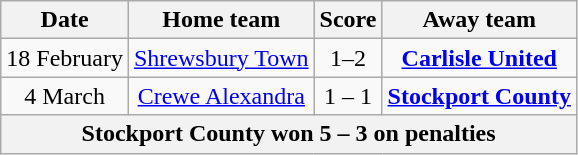<table class="wikitable" style="text-align: center">
<tr>
<th>Date</th>
<th>Home team</th>
<th>Score</th>
<th>Away team</th>
</tr>
<tr>
<td>18 February</td>
<td><a href='#'>Shrewsbury Town</a></td>
<td>1–2</td>
<td><strong><a href='#'>Carlisle United</a></strong></td>
</tr>
<tr>
<td>4 March</td>
<td><a href='#'>Crewe Alexandra</a></td>
<td>1 – 1</td>
<td><strong><a href='#'>Stockport County</a></strong></td>
</tr>
<tr>
<th colspan="5">Stockport County won 5 – 3 on penalties</th>
</tr>
</table>
